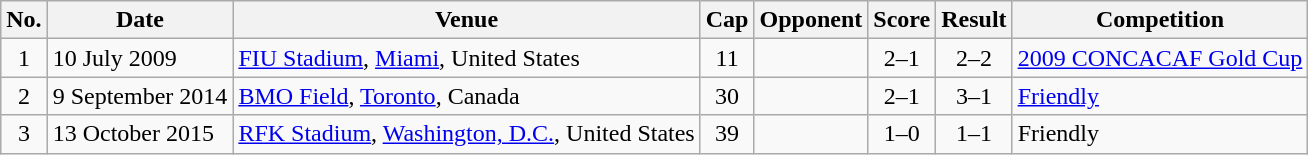<table class="wikitable sortable">
<tr>
<th scope="col">No.</th>
<th scope="col">Date</th>
<th scope="col">Venue</th>
<th scope="col">Cap</th>
<th scope="col">Opponent</th>
<th scope="col">Score</th>
<th scope="col">Result</th>
<th scope="col">Competition</th>
</tr>
<tr>
<td align="center">1</td>
<td>10 July 2009</td>
<td><a href='#'>FIU Stadium</a>, <a href='#'>Miami</a>, United States</td>
<td align="center">11</td>
<td></td>
<td align="center">2–1</td>
<td align="center">2–2</td>
<td><a href='#'>2009 CONCACAF Gold Cup</a></td>
</tr>
<tr>
<td align="center">2</td>
<td>9 September 2014</td>
<td><a href='#'>BMO Field</a>, <a href='#'>Toronto</a>, Canada</td>
<td align="center">30</td>
<td></td>
<td align="center">2–1</td>
<td align="center">3–1</td>
<td><a href='#'>Friendly</a></td>
</tr>
<tr>
<td align="center">3</td>
<td>13 October 2015</td>
<td><a href='#'>RFK Stadium</a>, <a href='#'>Washington, D.C.</a>, United States</td>
<td align="center">39</td>
<td></td>
<td align="center">1–0</td>
<td align="center">1–1</td>
<td>Friendly</td>
</tr>
</table>
